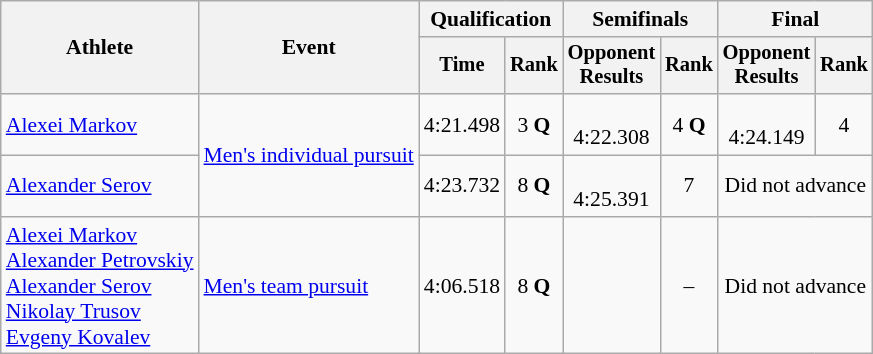<table class=wikitable style="font-size:90%">
<tr>
<th rowspan="2">Athlete</th>
<th rowspan="2">Event</th>
<th colspan="2">Qualification</th>
<th colspan="2">Semifinals</th>
<th colspan="2">Final</th>
</tr>
<tr style="font-size:95%">
<th>Time</th>
<th>Rank</th>
<th>Opponent<br>Results</th>
<th>Rank</th>
<th>Opponent<br>Results</th>
<th>Rank</th>
</tr>
<tr align=center>
<td align=left><a href='#'>Alexei Markov</a></td>
<td align=left rowspan=2><a href='#'>Men's individual pursuit</a></td>
<td>4:21.498</td>
<td>3 <strong>Q</strong></td>
<td><br>4:22.308</td>
<td>4 <strong>Q</strong></td>
<td><br>4:24.149</td>
<td>4</td>
</tr>
<tr align=center>
<td align=left><a href='#'>Alexander Serov</a></td>
<td>4:23.732</td>
<td>8 <strong>Q</strong></td>
<td><br>4:25.391</td>
<td>7</td>
<td colspan=2>Did not advance</td>
</tr>
<tr align=center>
<td align=left><a href='#'>Alexei Markov</a><br><a href='#'>Alexander Petrovskiy</a><br><a href='#'>Alexander Serov</a><br><a href='#'>Nikolay Trusov</a><br><a href='#'>Evgeny Kovalev</a></td>
<td align=left><a href='#'>Men's team pursuit</a></td>
<td>4:06.518</td>
<td>8 <strong>Q</strong></td>
<td><br></td>
<td>–</td>
<td colspan=2>Did not advance</td>
</tr>
</table>
